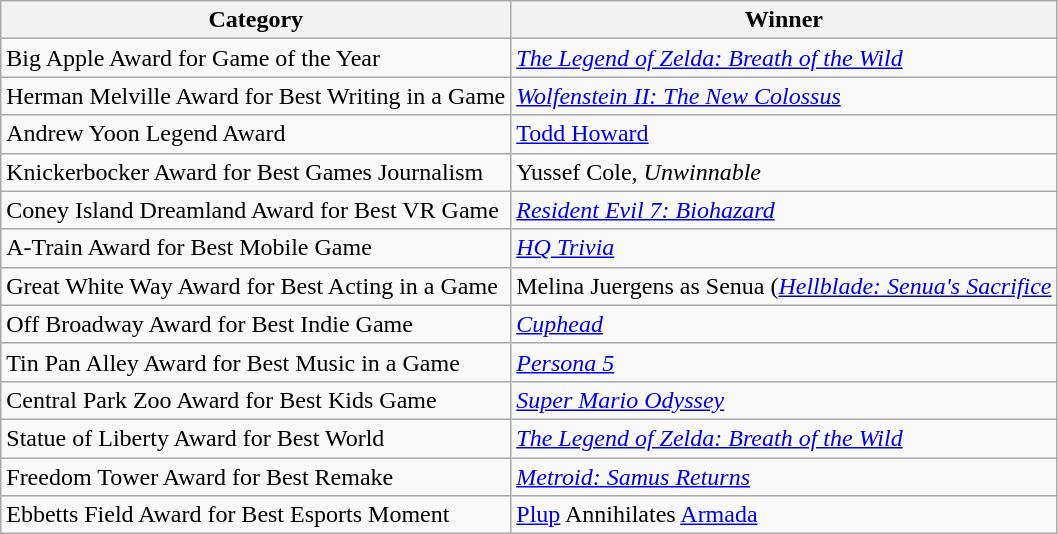<table class="wikitable sortable plainrowheaders" border="none" style="margin:0">
<tr valign="bottom">
<th scope="col">Category</th>
<th scope="col">Winner</th>
</tr>
<tr>
<td>Big Apple Award for Game of the Year</td>
<td><em><a href='#'>The Legend of Zelda: Breath of the Wild</a></em></td>
</tr>
<tr>
<td>Herman Melville Award for Best Writing in a Game</td>
<td><em><a href='#'>Wolfenstein II: The New Colossus</a></em></td>
</tr>
<tr>
<td>Andrew Yoon Legend Award</td>
<td><a href='#'>Todd Howard</a></td>
</tr>
<tr>
<td>Knickerbocker Award for Best Games Journalism</td>
<td>Yussef Cole, <em>Unwinnable</em></td>
</tr>
<tr>
<td>Coney Island Dreamland Award for Best VR Game</td>
<td><em><a href='#'>Resident Evil 7: Biohazard</a></em></td>
</tr>
<tr>
<td>A-Train Award for Best Mobile Game</td>
<td><em><a href='#'>HQ Trivia</a></em></td>
</tr>
<tr>
<td>Great White Way Award for Best Acting in a Game</td>
<td>Melina Juergens as Senua (<em><a href='#'>Hellblade: Senua's Sacrifice</a></em></td>
</tr>
<tr>
<td>Off Broadway Award for Best Indie Game</td>
<td><em><a href='#'>Cuphead</a></em></td>
</tr>
<tr>
<td>Tin Pan Alley Award for Best Music in a Game</td>
<td><em><a href='#'>Persona 5</a></em></td>
</tr>
<tr>
<td>Central Park Zoo Award for Best Kids Game</td>
<td><em><a href='#'>Super Mario Odyssey</a></em></td>
</tr>
<tr>
<td>Statue of Liberty Award for Best World</td>
<td><em><a href='#'>The Legend of Zelda: Breath of the Wild</a></em></td>
</tr>
<tr>
<td>Freedom Tower Award for Best Remake</td>
<td><em><a href='#'>Metroid: Samus Returns</a></em></td>
</tr>
<tr>
<td>Ebbetts Field Award for Best Esports Moment</td>
<td><a href='#'>Plup</a> Annihilates <a href='#'>Armada</a></td>
</tr>
</table>
